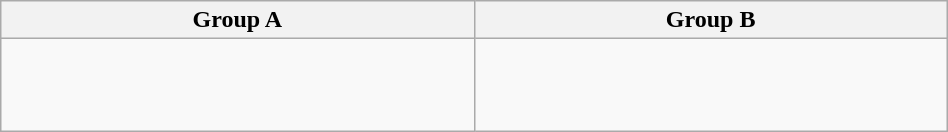<table class=wikitable width=50%>
<tr>
<th width=13%>Group A</th>
<th width=13%>Group B</th>
</tr>
<tr valign=top>
<td> <br> <br> <br></td>
<td> <br> <br> <br></td>
</tr>
</table>
